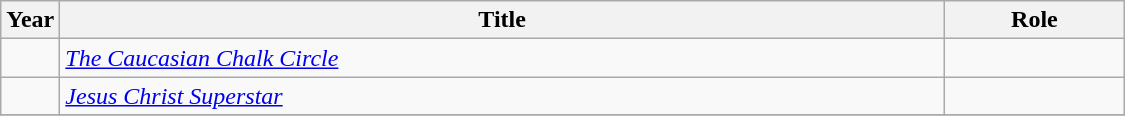<table class="wikitable" style="width:750px">
<tr>
<th width=10>Year</th>
<th>Title</th>
<th>Role</th>
</tr>
<tr>
<td></td>
<td><em><a href='#'>The Caucasian Chalk Circle</a></em></td>
<td></td>
</tr>
<tr>
<td></td>
<td><em><a href='#'>Jesus Christ Superstar</a></em></td>
<td></td>
</tr>
<tr>
</tr>
</table>
